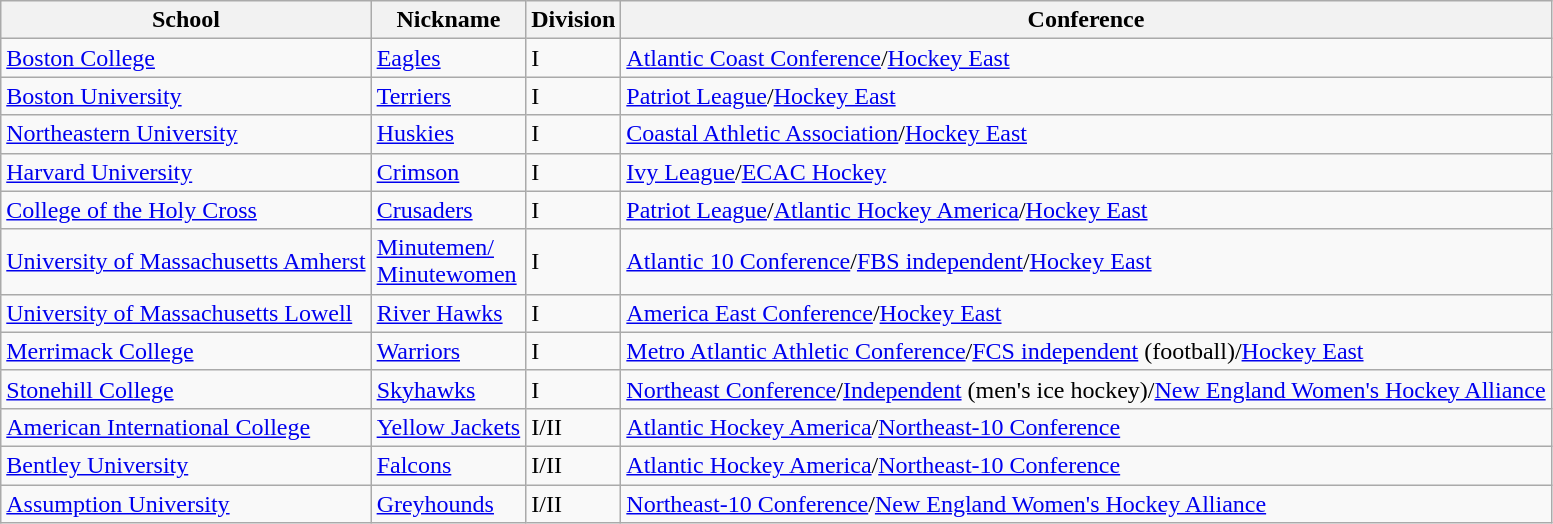<table class="wikitable">
<tr>
<th>School</th>
<th>Nickname</th>
<th>Division</th>
<th>Conference</th>
</tr>
<tr>
<td><a href='#'>Boston College</a></td>
<td><a href='#'>Eagles</a></td>
<td>I</td>
<td><a href='#'>Atlantic Coast Conference</a>/<a href='#'>Hockey East</a></td>
</tr>
<tr>
<td><a href='#'>Boston University</a></td>
<td><a href='#'>Terriers</a></td>
<td>I</td>
<td><a href='#'>Patriot League</a>/<a href='#'>Hockey East</a></td>
</tr>
<tr>
<td><a href='#'>Northeastern University</a></td>
<td><a href='#'>Huskies</a></td>
<td>I</td>
<td><a href='#'>Coastal Athletic Association</a>/<a href='#'>Hockey East</a></td>
</tr>
<tr>
<td><a href='#'>Harvard University</a></td>
<td><a href='#'>Crimson</a></td>
<td>I</td>
<td><a href='#'>Ivy League</a>/<a href='#'>ECAC Hockey</a></td>
</tr>
<tr>
<td><a href='#'>College of the Holy Cross</a></td>
<td><a href='#'>Crusaders</a></td>
<td>I</td>
<td><a href='#'>Patriot League</a>/<a href='#'>Atlantic Hockey America</a>/<a href='#'>Hockey East</a></td>
</tr>
<tr>
<td><a href='#'>University of Massachusetts Amherst</a></td>
<td><a href='#'>Minutemen/ <br> Minutewomen</a></td>
<td>I</td>
<td><a href='#'>Atlantic 10 Conference</a>/<a href='#'>FBS independent</a>/<a href='#'>Hockey East</a></td>
</tr>
<tr>
<td><a href='#'>University of Massachusetts Lowell</a></td>
<td><a href='#'>River Hawks</a></td>
<td>I</td>
<td><a href='#'>America East Conference</a>/<a href='#'>Hockey East</a></td>
</tr>
<tr>
<td><a href='#'>Merrimack College</a></td>
<td><a href='#'>Warriors</a></td>
<td>I</td>
<td><a href='#'>Metro Atlantic Athletic Conference</a>/<a href='#'>FCS independent</a> (football)/<a href='#'>Hockey East</a></td>
</tr>
<tr>
<td><a href='#'>Stonehill College</a></td>
<td><a href='#'>Skyhawks</a></td>
<td>I</td>
<td><a href='#'>Northeast Conference</a>/<a href='#'>Independent</a> (men's ice hockey)/<a href='#'>New England Women's Hockey Alliance</a></td>
</tr>
<tr>
<td><a href='#'>American International College</a></td>
<td><a href='#'>Yellow Jackets</a></td>
<td>I/II</td>
<td><a href='#'>Atlantic Hockey America</a>/<a href='#'>Northeast-10 Conference</a></td>
</tr>
<tr>
<td><a href='#'>Bentley University</a></td>
<td><a href='#'>Falcons</a></td>
<td>I/II</td>
<td><a href='#'>Atlantic Hockey America</a>/<a href='#'>Northeast-10 Conference</a></td>
</tr>
<tr>
<td><a href='#'>Assumption University</a></td>
<td><a href='#'>Greyhounds</a></td>
<td>I/II</td>
<td><a href='#'>Northeast-10 Conference</a>/<a href='#'>New England Women's Hockey Alliance</a></td>
</tr>
</table>
